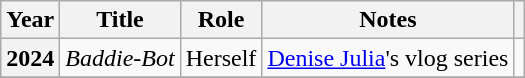<table class="wikitable plainrowheaders sortable" style="text-align:center">
<tr>
<th scope="col">Year</th>
<th scope="col">Title</th>
<th scope="col">Role</th>
<th scope="col">Notes</th>
<th class="unsortable"></th>
</tr>
<tr>
<th scope="row" rowspan="1">2024</th>
<td><em>Baddie-Bot</em></td>
<td>Herself</td>
<td><a href='#'>Denise Julia</a>'s vlog series</td>
<td></td>
</tr>
<tr>
</tr>
</table>
